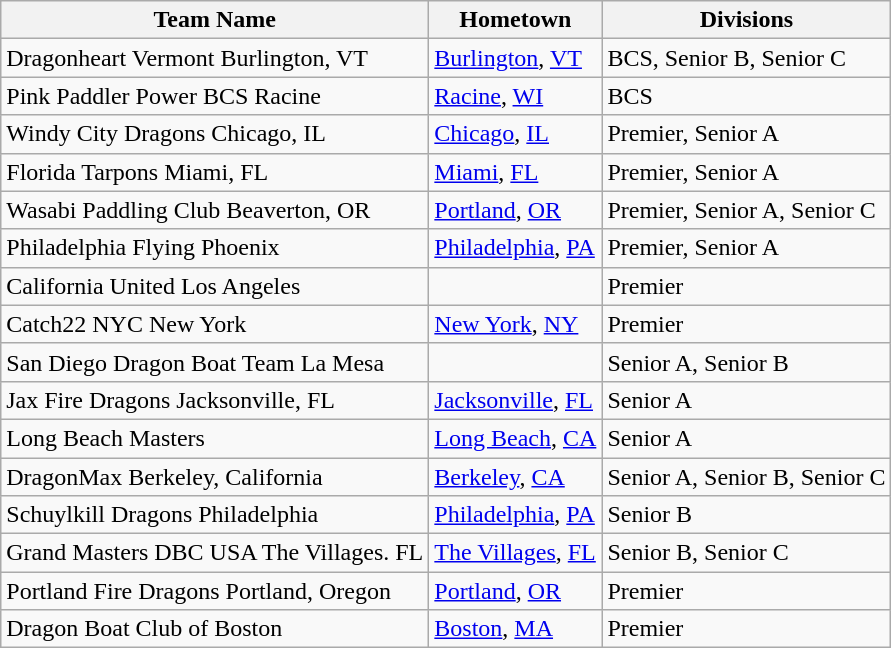<table class="wikitable sortable">
<tr>
<th>Team Name</th>
<th>Hometown</th>
<th>Divisions</th>
</tr>
<tr>
<td>Dragonheart Vermont Burlington, VT</td>
<td><a href='#'>Burlington</a>, <a href='#'>VT</a></td>
<td>BCS, Senior B, Senior C</td>
</tr>
<tr>
<td>Pink Paddler Power BCS Racine</td>
<td><a href='#'>Racine</a>, <a href='#'>WI</a></td>
<td>BCS</td>
</tr>
<tr>
<td>Windy City Dragons Chicago, IL</td>
<td><a href='#'>Chicago</a>, <a href='#'>IL</a></td>
<td>Premier, Senior A</td>
</tr>
<tr>
<td>Florida Tarpons Miami, FL</td>
<td><a href='#'>Miami</a>, <a href='#'>FL</a></td>
<td>Premier, Senior A</td>
</tr>
<tr>
<td>Wasabi Paddling Club Beaverton, OR</td>
<td><a href='#'>Portland</a>, <a href='#'>OR</a></td>
<td>Premier, Senior A, Senior C</td>
</tr>
<tr>
<td>Philadelphia Flying Phoenix</td>
<td><a href='#'>Philadelphia</a>, <a href='#'>PA</a></td>
<td>Premier, Senior A</td>
</tr>
<tr>
<td>California United Los Angeles</td>
<td></td>
<td>Premier</td>
</tr>
<tr>
<td>Catch22 NYC New York</td>
<td><a href='#'>New York</a>, <a href='#'>NY</a></td>
<td>Premier</td>
</tr>
<tr>
<td>San Diego Dragon Boat Team La Mesa</td>
<td></td>
<td>Senior A, Senior B</td>
</tr>
<tr>
<td>Jax Fire Dragons Jacksonville, FL</td>
<td><a href='#'>Jacksonville</a>, <a href='#'>FL</a></td>
<td>Senior A</td>
</tr>
<tr>
<td>Long Beach Masters</td>
<td><a href='#'>Long Beach</a>, <a href='#'>CA</a></td>
<td>Senior A</td>
</tr>
<tr>
<td>DragonMax Berkeley, California</td>
<td><a href='#'>Berkeley</a>, <a href='#'>CA</a></td>
<td>Senior A, Senior B, Senior C</td>
</tr>
<tr>
<td>Schuylkill Dragons Philadelphia</td>
<td><a href='#'>Philadelphia</a>, <a href='#'>PA</a></td>
<td>Senior B</td>
</tr>
<tr>
<td>Grand Masters DBC USA The Villages. FL</td>
<td><a href='#'>The Villages</a>, <a href='#'>FL</a></td>
<td>Senior B, Senior C</td>
</tr>
<tr>
<td>Portland Fire Dragons Portland, Oregon</td>
<td><a href='#'>Portland</a>, <a href='#'>OR</a></td>
<td>Premier</td>
</tr>
<tr>
<td>Dragon Boat Club of Boston</td>
<td><a href='#'>Boston</a>, <a href='#'>MA</a></td>
<td>Premier</td>
</tr>
</table>
